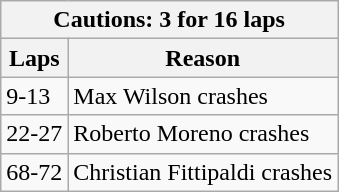<table class="wikitable">
<tr>
<th colspan=2>Cautions: 3 for 16 laps</th>
</tr>
<tr>
<th>Laps</th>
<th>Reason</th>
</tr>
<tr>
<td>9-13</td>
<td>Max Wilson crashes</td>
</tr>
<tr>
<td>22-27</td>
<td>Roberto Moreno crashes</td>
</tr>
<tr>
<td>68-72</td>
<td>Christian Fittipaldi crashes</td>
</tr>
</table>
